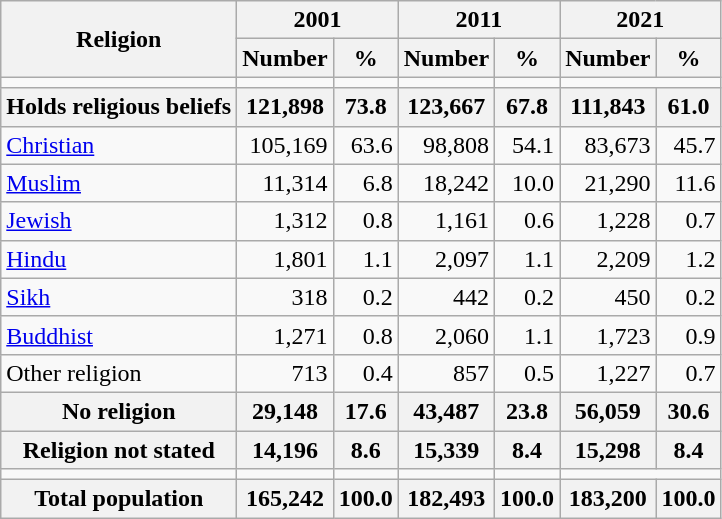<table class="wikitable sortable mw-collapsible">
<tr>
<th rowspan="2">Religion</th>
<th colspan="2">2001</th>
<th colspan="2">2011</th>
<th colspan="2">2021</th>
</tr>
<tr>
<th>Number</th>
<th>%</th>
<th>Number</th>
<th>%</th>
<th>Number</th>
<th>%</th>
</tr>
<tr>
<td></td>
<td></td>
<td></td>
<td></td>
<td></td>
</tr>
<tr>
<th>Holds religious beliefs</th>
<th>121,898</th>
<th>73.8</th>
<th>123,667</th>
<th>67.8</th>
<th>111,843</th>
<th>61.0</th>
</tr>
<tr>
<td><a href='#'>Christian</a></td>
<td align="right">105,169</td>
<td align="right">63.6</td>
<td align="right">98,808</td>
<td align="right">54.1</td>
<td align="right">83,673</td>
<td align="right">45.7</td>
</tr>
<tr>
<td><a href='#'>Muslim</a></td>
<td align="right">11,314</td>
<td align="right">6.8</td>
<td align="right">18,242</td>
<td align="right">10.0</td>
<td align="right">21,290</td>
<td align="right">11.6</td>
</tr>
<tr>
<td><a href='#'>Jewish</a></td>
<td align="right">1,312</td>
<td align="right">0.8</td>
<td align="right">1,161</td>
<td align="right">0.6</td>
<td align="right">1,228</td>
<td align="right">0.7</td>
</tr>
<tr>
<td><a href='#'>Hindu</a></td>
<td align="right">1,801</td>
<td align="right">1.1</td>
<td align="right">2,097</td>
<td align="right">1.1</td>
<td align="right">2,209</td>
<td align="right">1.2</td>
</tr>
<tr>
<td><a href='#'>Sikh</a></td>
<td align="right">318</td>
<td align="right">0.2</td>
<td align="right">442</td>
<td align="right">0.2</td>
<td align="right">450</td>
<td align="right">0.2</td>
</tr>
<tr>
<td><a href='#'>Buddhist</a></td>
<td align="right">1,271</td>
<td align="right">0.8</td>
<td align="right">2,060</td>
<td align="right">1.1</td>
<td align="right">1,723</td>
<td align="right">0.9</td>
</tr>
<tr>
<td>Other religion</td>
<td align="right">713</td>
<td align="right">0.4</td>
<td align="right">857</td>
<td align="right">0.5</td>
<td align="right">1,227</td>
<td align="right">0.7</td>
</tr>
<tr>
<th>No religion</th>
<th align="right">29,148</th>
<th align="right">17.6</th>
<th align="right">43,487</th>
<th align="right">23.8</th>
<th align="right">56,059</th>
<th align="right">30.6</th>
</tr>
<tr>
<th>Religion not stated</th>
<th align="right">14,196</th>
<th align="right">8.6</th>
<th align="right">15,339</th>
<th align="right">8.4</th>
<th align="right">15,298</th>
<th align="right">8.4</th>
</tr>
<tr>
<td></td>
<td></td>
<td></td>
<td></td>
<td></td>
</tr>
<tr>
<th>Total population</th>
<th align="right">165,242</th>
<th align="right">100.0</th>
<th align="right">182,493</th>
<th align="right">100.0</th>
<th align="right">183,200</th>
<th align="right">100.0</th>
</tr>
</table>
